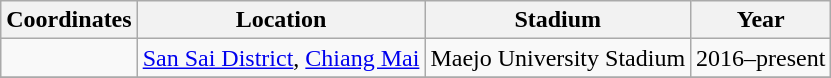<table class="wikitable sortable">
<tr>
<th>Coordinates</th>
<th>Location</th>
<th>Stadium</th>
<th>Year</th>
</tr>
<tr>
<td></td>
<td><a href='#'>San Sai District</a>, <a href='#'>Chiang Mai</a></td>
<td>Maejo University Stadium</td>
<td>2016–present</td>
</tr>
<tr>
</tr>
</table>
